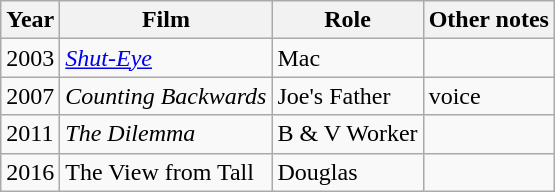<table class="wikitable" style="font-size: 100%;">
<tr>
<th>Year</th>
<th>Film</th>
<th>Role</th>
<th>Other notes</th>
</tr>
<tr>
<td>2003</td>
<td><em><a href='#'>Shut-Eye</a></em></td>
<td>Mac</td>
<td></td>
</tr>
<tr>
<td>2007</td>
<td><em>Counting Backwards</em></td>
<td>Joe's Father</td>
<td>voice</td>
</tr>
<tr>
<td>2011</td>
<td><em>The Dilemma</em></td>
<td>B & V Worker</td>
<td></td>
</tr>
<tr>
<td>2016</td>
<td>The View from Tall</td>
<td>Douglas</td>
<td></td>
</tr>
</table>
